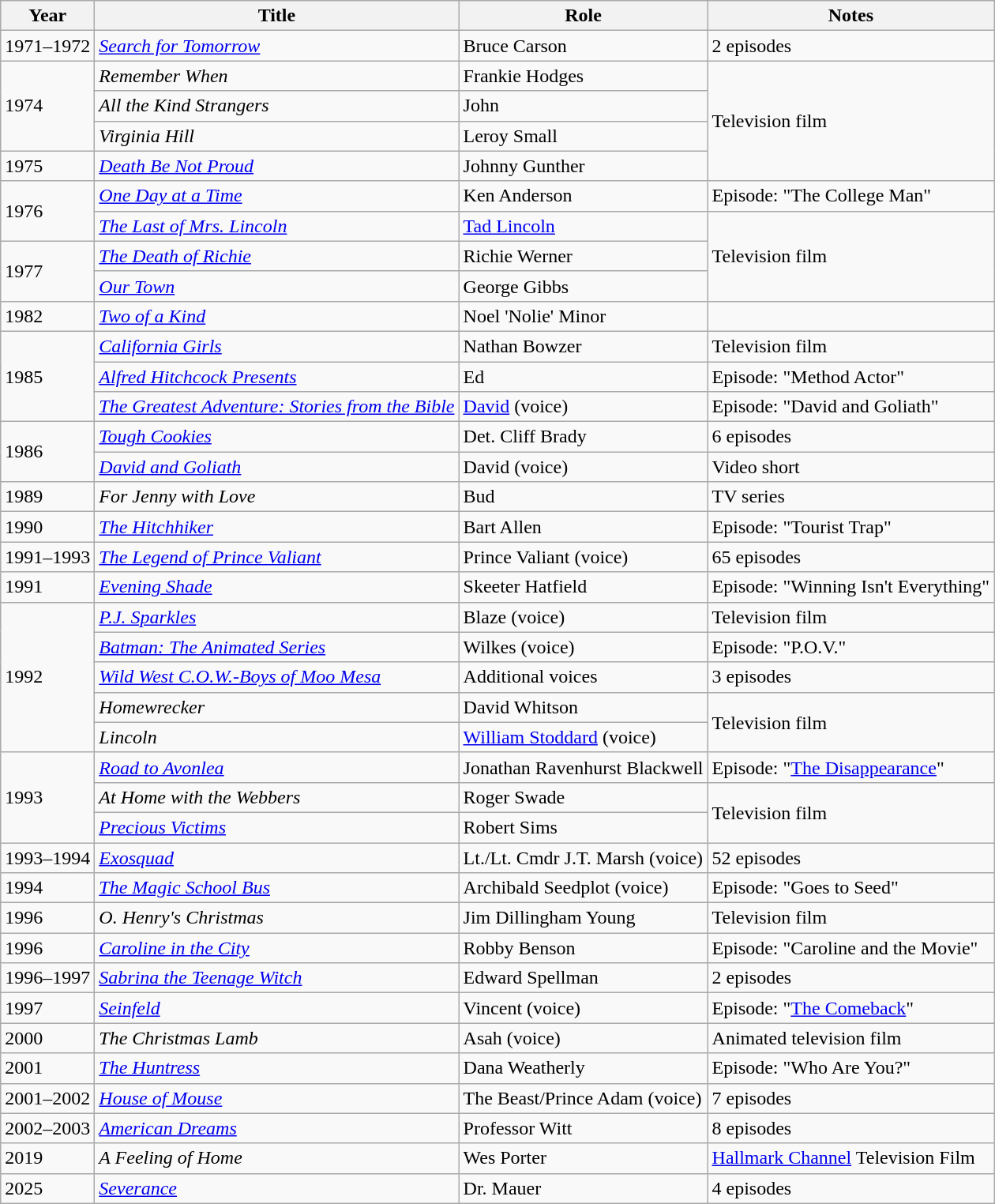<table class="wikitable sortable">
<tr>
<th scope="col">Year</th>
<th scope="col">Title</th>
<th scope="col">Role</th>
<th scope="col" class="unsortable">Notes</th>
</tr>
<tr>
<td>1971–1972</td>
<td><em><a href='#'>Search for Tomorrow</a></em></td>
<td>Bruce Carson</td>
<td>2 episodes</td>
</tr>
<tr>
<td rowspan="3">1974</td>
<td><em>Remember When</em></td>
<td>Frankie Hodges</td>
<td rowspan="4">Television film</td>
</tr>
<tr>
<td><em>All the Kind Strangers</em></td>
<td>John</td>
</tr>
<tr>
<td><em>Virginia Hill</em></td>
<td>Leroy Small</td>
</tr>
<tr>
<td>1975</td>
<td><em><a href='#'>Death Be Not Proud</a></em></td>
<td>Johnny Gunther</td>
</tr>
<tr>
<td rowspan="2">1976</td>
<td><em><a href='#'>One Day at a Time</a></em></td>
<td>Ken Anderson</td>
<td>Episode: "The College Man"</td>
</tr>
<tr>
<td><em><a href='#'>The Last of Mrs. Lincoln</a></em></td>
<td><a href='#'>Tad Lincoln</a></td>
<td rowspan="3">Television film</td>
</tr>
<tr>
<td rowspan="2">1977</td>
<td><em><a href='#'>The Death of Richie</a></em></td>
<td>Richie Werner</td>
</tr>
<tr>
<td><em><a href='#'>Our Town</a></em></td>
<td>George Gibbs</td>
</tr>
<tr>
<td>1982</td>
<td><em><a href='#'>Two of a Kind</a></em></td>
<td>Noel 'Nolie' Minor</td>
<td></td>
</tr>
<tr>
<td rowspan="3">1985</td>
<td><em><a href='#'>California Girls</a></em></td>
<td>Nathan Bowzer</td>
<td>Television film</td>
</tr>
<tr>
<td><em><a href='#'>Alfred Hitchcock Presents</a></em></td>
<td>Ed</td>
<td>Episode: "Method Actor"</td>
</tr>
<tr>
<td><em><a href='#'>The Greatest Adventure: Stories from the Bible</a></em></td>
<td><a href='#'>David</a> (voice)</td>
<td>Episode: "David and Goliath"</td>
</tr>
<tr>
<td rowspan="2">1986</td>
<td><em><a href='#'>Tough Cookies</a></em></td>
<td>Det. Cliff Brady</td>
<td>6 episodes</td>
</tr>
<tr>
<td><em><a href='#'>David and Goliath</a></em></td>
<td>David (voice)</td>
<td>Video short</td>
</tr>
<tr>
<td>1989</td>
<td><em>For Jenny with Love</em></td>
<td>Bud</td>
<td>TV series</td>
</tr>
<tr>
<td>1990</td>
<td><em><a href='#'>The Hitchhiker</a></em></td>
<td>Bart Allen</td>
<td>Episode: "Tourist Trap"</td>
</tr>
<tr>
<td>1991–1993</td>
<td><em><a href='#'>The Legend of Prince Valiant</a></em></td>
<td>Prince Valiant (voice)</td>
<td>65 episodes</td>
</tr>
<tr>
<td>1991</td>
<td><em><a href='#'>Evening Shade</a></em></td>
<td>Skeeter Hatfield</td>
<td>Episode: "Winning Isn't Everything"</td>
</tr>
<tr>
<td rowspan="5">1992</td>
<td><em><a href='#'>P.J. Sparkles</a></em></td>
<td>Blaze (voice)</td>
<td>Television film</td>
</tr>
<tr>
<td><em><a href='#'>Batman: The Animated Series</a></em></td>
<td>Wilkes (voice)</td>
<td>Episode: "P.O.V."</td>
</tr>
<tr>
<td><em><a href='#'>Wild West C.O.W.-Boys of Moo Mesa</a></em></td>
<td>Additional voices</td>
<td>3 episodes</td>
</tr>
<tr>
<td><em>Homewrecker</em></td>
<td>David Whitson</td>
<td rowspan="2">Television film</td>
</tr>
<tr>
<td><em>Lincoln</em></td>
<td><a href='#'>William Stoddard</a> (voice)</td>
</tr>
<tr>
<td rowspan="3">1993</td>
<td><em><a href='#'>Road to Avonlea</a></em></td>
<td>Jonathan Ravenhurst Blackwell</td>
<td>Episode: "<a href='#'>The Disappearance</a>"</td>
</tr>
<tr>
<td><em>At Home with the Webbers</em></td>
<td>Roger Swade</td>
<td rowspan="2">Television film</td>
</tr>
<tr>
<td><em><a href='#'>Precious Victims</a></em></td>
<td>Robert Sims</td>
</tr>
<tr>
<td>1993–1994</td>
<td><em><a href='#'>Exosquad</a></em></td>
<td>Lt./Lt. Cmdr J.T. Marsh (voice)</td>
<td>52 episodes</td>
</tr>
<tr>
<td>1994</td>
<td><em><a href='#'>The Magic School Bus</a></em></td>
<td>Archibald Seedplot (voice)</td>
<td>Episode: "Goes to Seed"</td>
</tr>
<tr>
<td>1996</td>
<td><em>O. Henry's Christmas</em></td>
<td>Jim Dillingham Young</td>
<td>Television film</td>
</tr>
<tr>
<td>1996</td>
<td><em><a href='#'>Caroline in the City</a></em></td>
<td>Robby Benson</td>
<td>Episode: "Caroline and the Movie"</td>
</tr>
<tr>
<td>1996–1997</td>
<td><em><a href='#'>Sabrina the Teenage Witch</a></em></td>
<td>Edward Spellman</td>
<td>2 episodes</td>
</tr>
<tr>
<td>1997</td>
<td><em><a href='#'>Seinfeld</a></em></td>
<td>Vincent (voice)</td>
<td>Episode: "<a href='#'>The Comeback</a>"</td>
</tr>
<tr>
<td>2000</td>
<td><em>The Christmas Lamb</em></td>
<td>Asah (voice)</td>
<td>Animated television film</td>
</tr>
<tr>
<td>2001</td>
<td><em><a href='#'>The Huntress</a></em></td>
<td>Dana Weatherly</td>
<td>Episode: "Who Are You?"</td>
</tr>
<tr>
<td>2001–2002</td>
<td><em><a href='#'>House of Mouse</a></em></td>
<td>The Beast/Prince Adam (voice)</td>
<td>7 episodes</td>
</tr>
<tr>
<td>2002–2003</td>
<td><em><a href='#'>American Dreams</a></em></td>
<td>Professor Witt</td>
<td>8 episodes</td>
</tr>
<tr>
<td>2019</td>
<td><em>A Feeling of Home</em></td>
<td>Wes Porter</td>
<td><a href='#'>Hallmark Channel</a> Television Film</td>
</tr>
<tr>
<td>2025</td>
<td><em><a href='#'>Severance</a></em></td>
<td>Dr. Mauer</td>
<td>4 episodes</td>
</tr>
</table>
